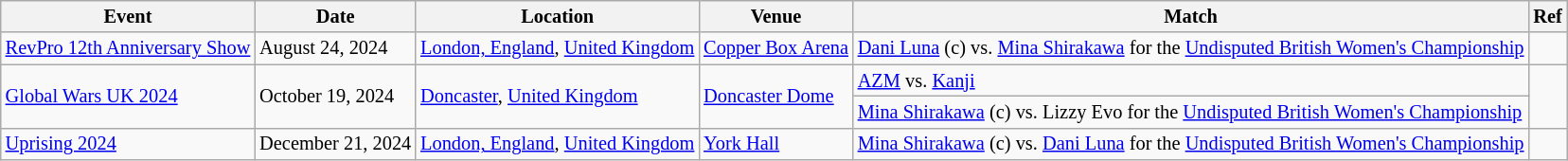<table class="wikitable" style="font-size:85%;">
<tr>
<th>Event</th>
<th>Date</th>
<th>Location</th>
<th>Venue</th>
<th>Match</th>
<th>Ref</th>
</tr>
<tr>
<td><a href='#'>RevPro 12th Anniversary Show</a></td>
<td>August 24, 2024</td>
<td><a href='#'>London, England</a>, <a href='#'>United Kingdom</a></td>
<td><a href='#'>Copper Box Arena</a></td>
<td><a href='#'>Dani Luna</a> (c) vs. <a href='#'>Mina Shirakawa</a> for the <a href='#'>Undisputed British Women's Championship</a></td>
<td></td>
</tr>
<tr>
<td rowspan=2><a href='#'>Global Wars UK 2024</a></td>
<td rowspan=2>October 19, 2024</td>
<td rowspan=2><a href='#'>Doncaster</a>, <a href='#'>United Kingdom</a></td>
<td rowspan=2><a href='#'>Doncaster Dome</a></td>
<td><a href='#'>AZM</a> vs. <a href='#'>Kanji</a></td>
<td rowspan=2></td>
</tr>
<tr>
<td><a href='#'>Mina Shirakawa</a> (c) vs. Lizzy Evo for the <a href='#'>Undisputed British Women's Championship</a></td>
</tr>
<tr>
<td><a href='#'>Uprising 2024</a></td>
<td>December 21, 2024</td>
<td><a href='#'>London, England</a>, <a href='#'>United Kingdom</a></td>
<td><a href='#'>York Hall</a></td>
<td><a href='#'>Mina Shirakawa</a> (c) vs. <a href='#'>Dani Luna</a> for the <a href='#'>Undisputed British Women's Championship</a></td>
<td></td>
</tr>
</table>
